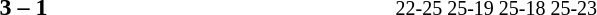<table>
<tr>
<th width=200></th>
<th width=80></th>
<th width=200></th>
<th width=220></th>
</tr>
<tr>
<td align=right><strong></strong></td>
<td align=center><strong>3 – 1</strong></td>
<td></td>
<td><small>22-25 25-19 25-18 25-23</small></td>
</tr>
</table>
